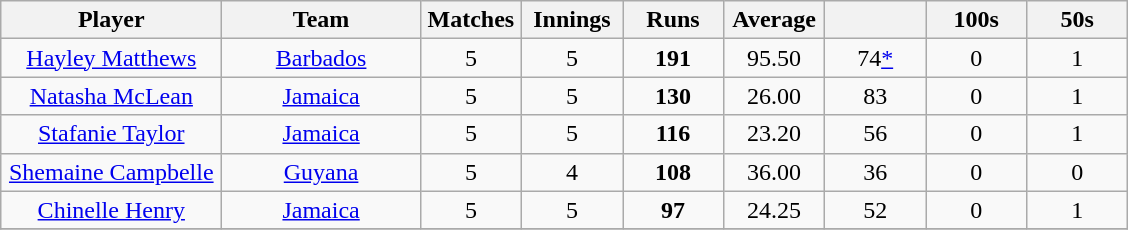<table class="wikitable" style="text-align:center;">
<tr>
<th width=140>Player</th>
<th width=125>Team</th>
<th width=60>Matches</th>
<th width=60>Innings</th>
<th width=60>Runs</th>
<th width=60>Average</th>
<th width=60></th>
<th width=60>100s</th>
<th width=60>50s</th>
</tr>
<tr>
<td><a href='#'>Hayley Matthews</a></td>
<td><a href='#'>Barbados</a></td>
<td>5</td>
<td>5</td>
<td><strong>191</strong></td>
<td>95.50</td>
<td>74<a href='#'>*</a></td>
<td>0</td>
<td>1</td>
</tr>
<tr>
<td><a href='#'>Natasha McLean</a></td>
<td><a href='#'>Jamaica</a></td>
<td>5</td>
<td>5</td>
<td><strong>130</strong></td>
<td>26.00</td>
<td>83</td>
<td>0</td>
<td>1</td>
</tr>
<tr>
<td><a href='#'>Stafanie Taylor</a></td>
<td><a href='#'>Jamaica</a></td>
<td>5</td>
<td>5</td>
<td><strong>116</strong></td>
<td>23.20</td>
<td>56</td>
<td>0</td>
<td>1</td>
</tr>
<tr>
<td><a href='#'>Shemaine Campbelle</a></td>
<td><a href='#'>Guyana</a></td>
<td>5</td>
<td>4</td>
<td><strong>108</strong></td>
<td>36.00</td>
<td>36</td>
<td>0</td>
<td>0</td>
</tr>
<tr>
<td><a href='#'>Chinelle Henry</a></td>
<td><a href='#'>Jamaica</a></td>
<td>5</td>
<td>5</td>
<td><strong>97</strong></td>
<td>24.25</td>
<td>52</td>
<td>0</td>
<td>1</td>
</tr>
<tr>
</tr>
</table>
